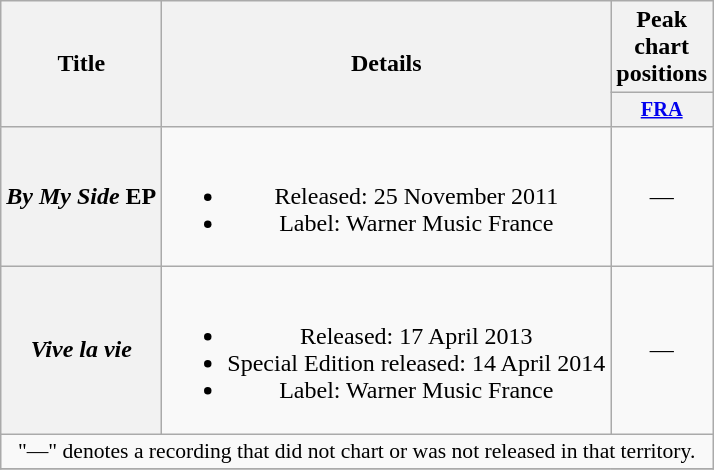<table class="wikitable plainrowheaders" style="text-align:center;">
<tr>
<th scope="col" rowspan="2">Title</th>
<th scope="col" rowspan="2">Details</th>
<th scope="col" colspan="1">Peak chart positions</th>
</tr>
<tr>
<th scope="col" style="width:3em;font-size:85%;"><a href='#'>FRA</a><br></th>
</tr>
<tr>
<th scope="row"><em>By My Side</em> EP</th>
<td><br><ul><li>Released: 25 November 2011</li><li>Label: Warner Music France</li></ul></td>
<td>—</td>
</tr>
<tr>
<th scope="row"><em>Vive la vie</em></th>
<td><br><ul><li>Released: 17 April 2013</li><li>Special Edition released: 14 April 2014</li><li>Label: Warner Music France</li></ul></td>
<td>—</td>
</tr>
<tr>
<td colspan="4" style="font-size:90%" align="center">"—" denotes a recording that did not chart or was not released in that territory.</td>
</tr>
<tr>
</tr>
</table>
